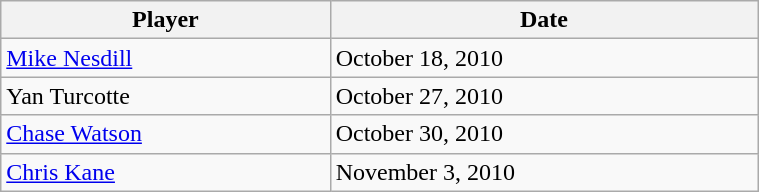<table class="wikitable" width=40%>
<tr>
<th>Player</th>
<th>Date</th>
</tr>
<tr>
<td><a href='#'>Mike Nesdill</a></td>
<td>October 18, 2010</td>
</tr>
<tr>
<td>Yan Turcotte</td>
<td>October 27, 2010</td>
</tr>
<tr>
<td><a href='#'>Chase Watson</a></td>
<td>October 30, 2010</td>
</tr>
<tr>
<td><a href='#'>Chris Kane</a></td>
<td>November 3, 2010</td>
</tr>
</table>
